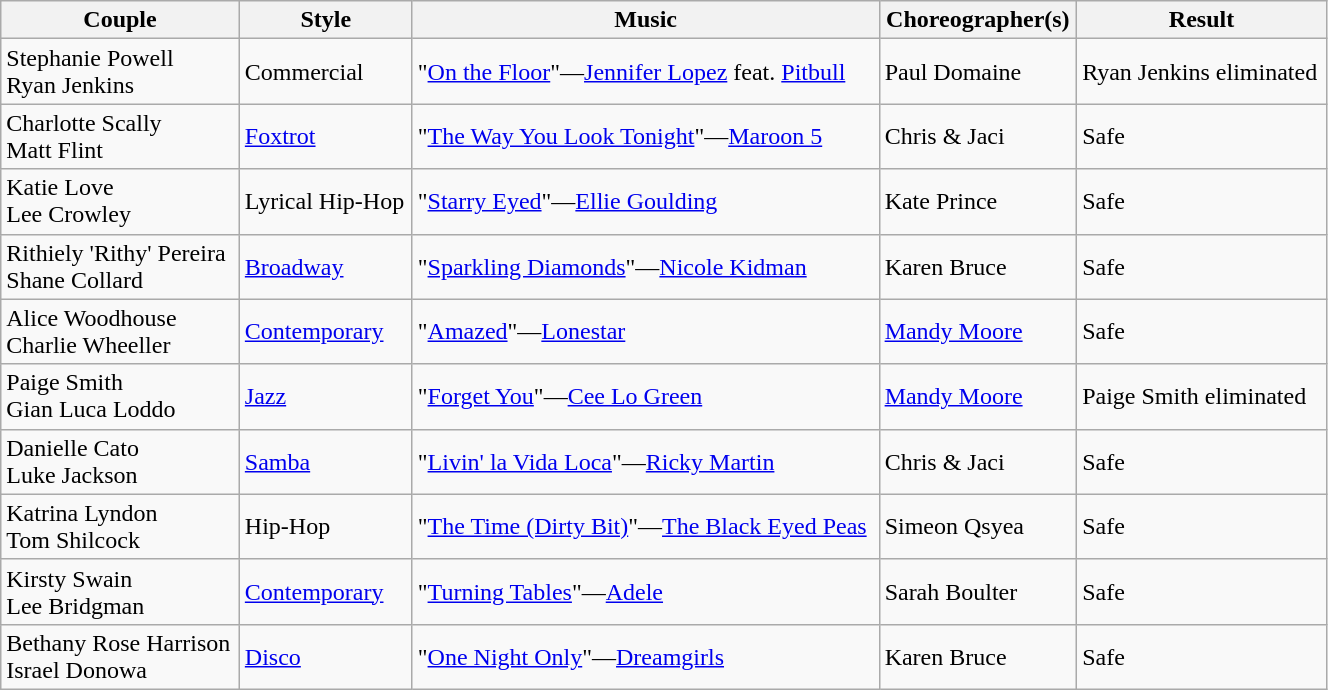<table class="wikitable" style="width:70%;">
<tr>
<th>Couple</th>
<th>Style</th>
<th>Music</th>
<th>Choreographer(s)</th>
<th>Result</th>
</tr>
<tr>
<td>Stephanie Powell<br>Ryan Jenkins</td>
<td>Commercial</td>
<td>"<a href='#'>On the Floor</a>"—<a href='#'>Jennifer Lopez</a> feat. <a href='#'>Pitbull</a></td>
<td>Paul Domaine</td>
<td>Ryan Jenkins eliminated</td>
</tr>
<tr>
<td>Charlotte Scally<br>Matt Flint</td>
<td><a href='#'>Foxtrot</a></td>
<td>"<a href='#'>The Way You Look Tonight</a>"—<a href='#'>Maroon 5</a></td>
<td>Chris & Jaci</td>
<td>Safe</td>
</tr>
<tr>
<td>Katie Love<br>Lee Crowley</td>
<td>Lyrical Hip-Hop</td>
<td>"<a href='#'>Starry Eyed</a>"—<a href='#'>Ellie Goulding</a></td>
<td>Kate Prince</td>
<td>Safe</td>
</tr>
<tr>
<td>Rithiely 'Rithy' Pereira<br>Shane Collard</td>
<td><a href='#'>Broadway</a></td>
<td>"<a href='#'>Sparkling Diamonds</a>"—<a href='#'>Nicole Kidman</a></td>
<td>Karen Bruce</td>
<td>Safe</td>
</tr>
<tr>
<td>Alice Woodhouse<br>Charlie Wheeller</td>
<td><a href='#'>Contemporary</a></td>
<td>"<a href='#'>Amazed</a>"—<a href='#'>Lonestar</a></td>
<td><a href='#'>Mandy Moore</a></td>
<td>Safe</td>
</tr>
<tr>
<td>Paige Smith<br>Gian Luca Loddo</td>
<td><a href='#'>Jazz</a></td>
<td>"<a href='#'>Forget You</a>"—<a href='#'>Cee Lo Green</a></td>
<td><a href='#'>Mandy Moore</a></td>
<td>Paige Smith eliminated</td>
</tr>
<tr>
<td>Danielle Cato<br>Luke Jackson</td>
<td><a href='#'>Samba</a></td>
<td>"<a href='#'>Livin' la Vida Loca</a>"—<a href='#'>Ricky Martin</a></td>
<td>Chris & Jaci</td>
<td>Safe</td>
</tr>
<tr>
<td>Katrina Lyndon<br>Tom Shilcock</td>
<td>Hip-Hop</td>
<td>"<a href='#'>The Time (Dirty Bit)</a>"—<a href='#'>The Black Eyed Peas</a></td>
<td>Simeon Qsyea</td>
<td>Safe</td>
</tr>
<tr>
<td>Kirsty Swain<br>Lee Bridgman</td>
<td><a href='#'>Contemporary</a></td>
<td>"<a href='#'>Turning Tables</a>"—<a href='#'>Adele</a></td>
<td>Sarah Boulter</td>
<td>Safe</td>
</tr>
<tr>
<td>Bethany Rose Harrison<br>Israel Donowa</td>
<td><a href='#'>Disco</a></td>
<td>"<a href='#'>One Night Only</a>"—<a href='#'>Dreamgirls</a></td>
<td>Karen Bruce</td>
<td>Safe</td>
</tr>
</table>
